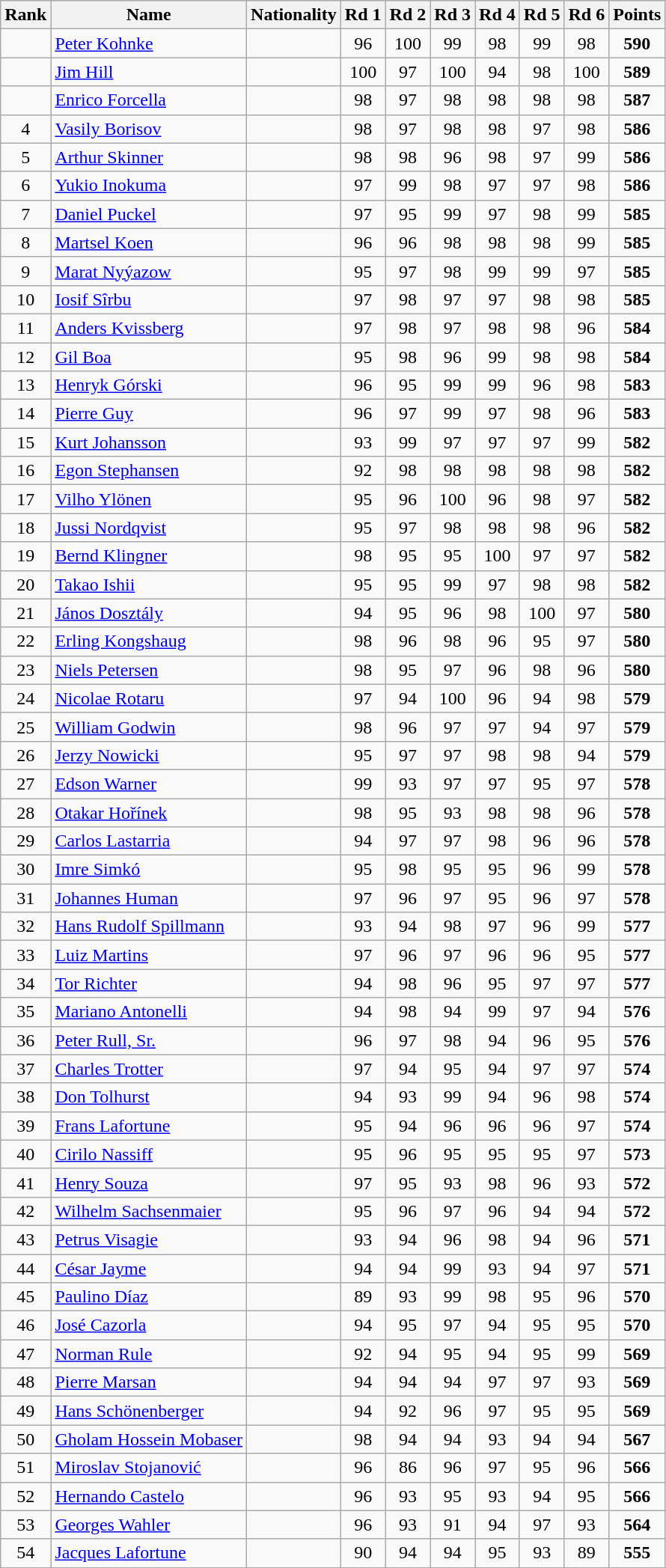<table class="wikitable sortable" style="text-align:center">
<tr>
<th>Rank</th>
<th>Name</th>
<th>Nationality</th>
<th>Rd 1</th>
<th>Rd 2</th>
<th>Rd 3</th>
<th>Rd 4</th>
<th>Rd 5</th>
<th>Rd 6</th>
<th>Points</th>
</tr>
<tr>
<td></td>
<td align=left><a href='#'>Peter Kohnke</a></td>
<td align=left></td>
<td>96</td>
<td>100</td>
<td>99</td>
<td>98</td>
<td>99</td>
<td>98</td>
<td><strong>590</strong></td>
</tr>
<tr>
<td></td>
<td align=left><a href='#'>Jim Hill</a></td>
<td align=left></td>
<td>100</td>
<td>97</td>
<td>100</td>
<td>94</td>
<td>98</td>
<td>100</td>
<td><strong>589</strong></td>
</tr>
<tr>
<td></td>
<td align=left><a href='#'>Enrico Forcella</a></td>
<td align=left></td>
<td>98</td>
<td>97</td>
<td>98</td>
<td>98</td>
<td>98</td>
<td>98</td>
<td><strong>587</strong></td>
</tr>
<tr>
<td>4</td>
<td align=left><a href='#'>Vasily Borisov</a></td>
<td align=left></td>
<td>98</td>
<td>97</td>
<td>98</td>
<td>98</td>
<td>97</td>
<td>98</td>
<td><strong>586</strong></td>
</tr>
<tr>
<td>5</td>
<td align=left><a href='#'>Arthur Skinner</a></td>
<td align=left></td>
<td>98</td>
<td>98</td>
<td>96</td>
<td>98</td>
<td>97</td>
<td>99</td>
<td><strong>586</strong></td>
</tr>
<tr>
<td>6</td>
<td align=left><a href='#'>Yukio Inokuma</a></td>
<td align=left></td>
<td>97</td>
<td>99</td>
<td>98</td>
<td>97</td>
<td>97</td>
<td>98</td>
<td><strong>586</strong></td>
</tr>
<tr>
<td>7</td>
<td align=left><a href='#'>Daniel Puckel</a></td>
<td align=left></td>
<td>97</td>
<td>95</td>
<td>99</td>
<td>97</td>
<td>98</td>
<td>99</td>
<td><strong>585</strong></td>
</tr>
<tr>
<td>8</td>
<td align=left><a href='#'>Martsel Koen</a></td>
<td align=left></td>
<td>96</td>
<td>96</td>
<td>98</td>
<td>98</td>
<td>98</td>
<td>99</td>
<td><strong>585</strong></td>
</tr>
<tr>
<td>9</td>
<td align=left><a href='#'>Marat Nyýazow</a></td>
<td align=left></td>
<td>95</td>
<td>97</td>
<td>98</td>
<td>99</td>
<td>99</td>
<td>97</td>
<td><strong>585</strong></td>
</tr>
<tr>
<td>10</td>
<td align=left><a href='#'>Iosif Sîrbu</a></td>
<td align=left></td>
<td>97</td>
<td>98</td>
<td>97</td>
<td>97</td>
<td>98</td>
<td>98</td>
<td><strong>585</strong></td>
</tr>
<tr>
<td>11</td>
<td align=left><a href='#'>Anders Kvissberg</a></td>
<td align=left></td>
<td>97</td>
<td>98</td>
<td>97</td>
<td>98</td>
<td>98</td>
<td>96</td>
<td><strong>584</strong></td>
</tr>
<tr>
<td>12</td>
<td align=left><a href='#'>Gil Boa</a></td>
<td align=left></td>
<td>95</td>
<td>98</td>
<td>96</td>
<td>99</td>
<td>98</td>
<td>98</td>
<td><strong>584</strong></td>
</tr>
<tr>
<td>13</td>
<td align=left><a href='#'>Henryk Górski</a></td>
<td align=left></td>
<td>96</td>
<td>95</td>
<td>99</td>
<td>99</td>
<td>96</td>
<td>98</td>
<td><strong>583</strong></td>
</tr>
<tr>
<td>14</td>
<td align=left><a href='#'>Pierre Guy</a></td>
<td align=left></td>
<td>96</td>
<td>97</td>
<td>99</td>
<td>97</td>
<td>98</td>
<td>96</td>
<td><strong>583</strong></td>
</tr>
<tr>
<td>15</td>
<td align=left><a href='#'>Kurt Johansson</a></td>
<td align=left></td>
<td>93</td>
<td>99</td>
<td>97</td>
<td>97</td>
<td>97</td>
<td>99</td>
<td><strong>582</strong></td>
</tr>
<tr>
<td>16</td>
<td align=left><a href='#'>Egon Stephansen</a></td>
<td align=left></td>
<td>92</td>
<td>98</td>
<td>98</td>
<td>98</td>
<td>98</td>
<td>98</td>
<td><strong>582</strong></td>
</tr>
<tr>
<td>17</td>
<td align=left><a href='#'>Vilho Ylönen</a></td>
<td align=left></td>
<td>95</td>
<td>96</td>
<td>100</td>
<td>96</td>
<td>98</td>
<td>97</td>
<td><strong>582</strong></td>
</tr>
<tr>
<td>18</td>
<td align=left><a href='#'>Jussi Nordqvist</a></td>
<td align=left></td>
<td>95</td>
<td>97</td>
<td>98</td>
<td>98</td>
<td>98</td>
<td>96</td>
<td><strong>582</strong></td>
</tr>
<tr>
<td>19</td>
<td align=left><a href='#'>Bernd Klingner</a></td>
<td align=left></td>
<td>98</td>
<td>95</td>
<td>95</td>
<td>100</td>
<td>97</td>
<td>97</td>
<td><strong>582</strong></td>
</tr>
<tr>
<td>20</td>
<td align=left><a href='#'>Takao Ishii</a></td>
<td align=left></td>
<td>95</td>
<td>95</td>
<td>99</td>
<td>97</td>
<td>98</td>
<td>98</td>
<td><strong>582</strong></td>
</tr>
<tr>
<td>21</td>
<td align=left><a href='#'>János Dosztály</a></td>
<td align=left></td>
<td>94</td>
<td>95</td>
<td>96</td>
<td>98</td>
<td>100</td>
<td>97</td>
<td><strong>580</strong></td>
</tr>
<tr>
<td>22</td>
<td align=left><a href='#'>Erling Kongshaug</a></td>
<td align=left></td>
<td>98</td>
<td>96</td>
<td>98</td>
<td>96</td>
<td>95</td>
<td>97</td>
<td><strong>580</strong></td>
</tr>
<tr>
<td>23</td>
<td align=left><a href='#'>Niels Petersen</a></td>
<td align=left></td>
<td>98</td>
<td>95</td>
<td>97</td>
<td>96</td>
<td>98</td>
<td>96</td>
<td><strong>580</strong></td>
</tr>
<tr>
<td>24</td>
<td align=left><a href='#'>Nicolae Rotaru</a></td>
<td align=left></td>
<td>97</td>
<td>94</td>
<td>100</td>
<td>96</td>
<td>94</td>
<td>98</td>
<td><strong>579</strong></td>
</tr>
<tr>
<td>25</td>
<td align=left><a href='#'>William Godwin</a></td>
<td align=left></td>
<td>98</td>
<td>96</td>
<td>97</td>
<td>97</td>
<td>94</td>
<td>97</td>
<td><strong>579</strong></td>
</tr>
<tr>
<td>26</td>
<td align=left><a href='#'>Jerzy Nowicki</a></td>
<td align=left></td>
<td>95</td>
<td>97</td>
<td>97</td>
<td>98</td>
<td>98</td>
<td>94</td>
<td><strong>579</strong></td>
</tr>
<tr>
<td>27</td>
<td align=left><a href='#'>Edson Warner</a></td>
<td align=left></td>
<td>99</td>
<td>93</td>
<td>97</td>
<td>97</td>
<td>95</td>
<td>97</td>
<td><strong>578</strong></td>
</tr>
<tr>
<td>28</td>
<td align=left><a href='#'>Otakar Hořínek</a></td>
<td align=left></td>
<td>98</td>
<td>95</td>
<td>93</td>
<td>98</td>
<td>98</td>
<td>96</td>
<td><strong>578</strong></td>
</tr>
<tr>
<td>29</td>
<td align=left><a href='#'>Carlos Lastarria</a></td>
<td align=left></td>
<td>94</td>
<td>97</td>
<td>97</td>
<td>98</td>
<td>96</td>
<td>96</td>
<td><strong>578</strong></td>
</tr>
<tr>
<td>30</td>
<td align=left><a href='#'>Imre Simkó</a></td>
<td align=left></td>
<td>95</td>
<td>98</td>
<td>95</td>
<td>95</td>
<td>96</td>
<td>99</td>
<td><strong>578</strong></td>
</tr>
<tr>
<td>31</td>
<td align=left><a href='#'>Johannes Human</a></td>
<td align=left></td>
<td>97</td>
<td>96</td>
<td>97</td>
<td>95</td>
<td>96</td>
<td>97</td>
<td><strong>578</strong></td>
</tr>
<tr>
<td>32</td>
<td align=left><a href='#'>Hans Rudolf Spillmann</a></td>
<td align=left></td>
<td>93</td>
<td>94</td>
<td>98</td>
<td>97</td>
<td>96</td>
<td>99</td>
<td><strong>577</strong></td>
</tr>
<tr>
<td>33</td>
<td align=left><a href='#'>Luiz Martins</a></td>
<td align=left></td>
<td>97</td>
<td>96</td>
<td>97</td>
<td>96</td>
<td>96</td>
<td>95</td>
<td><strong>577</strong></td>
</tr>
<tr>
<td>34</td>
<td align=left><a href='#'>Tor Richter</a></td>
<td align=left></td>
<td>94</td>
<td>98</td>
<td>96</td>
<td>95</td>
<td>97</td>
<td>97</td>
<td><strong>577</strong></td>
</tr>
<tr>
<td>35</td>
<td align=left><a href='#'>Mariano Antonelli</a></td>
<td align=left></td>
<td>94</td>
<td>98</td>
<td>94</td>
<td>99</td>
<td>97</td>
<td>94</td>
<td><strong>576</strong></td>
</tr>
<tr>
<td>36</td>
<td align=left><a href='#'>Peter Rull, Sr.</a></td>
<td align=left></td>
<td>96</td>
<td>97</td>
<td>98</td>
<td>94</td>
<td>96</td>
<td>95</td>
<td><strong>576</strong></td>
</tr>
<tr>
<td>37</td>
<td align=left><a href='#'>Charles Trotter</a></td>
<td align=left></td>
<td>97</td>
<td>94</td>
<td>95</td>
<td>94</td>
<td>97</td>
<td>97</td>
<td><strong>574</strong></td>
</tr>
<tr>
<td>38</td>
<td align=left><a href='#'>Don Tolhurst</a></td>
<td align=left></td>
<td>94</td>
<td>93</td>
<td>99</td>
<td>94</td>
<td>96</td>
<td>98</td>
<td><strong>574</strong></td>
</tr>
<tr>
<td>39</td>
<td align=left><a href='#'>Frans Lafortune</a></td>
<td align=left></td>
<td>95</td>
<td>94</td>
<td>96</td>
<td>96</td>
<td>96</td>
<td>97</td>
<td><strong>574</strong></td>
</tr>
<tr>
<td>40</td>
<td align=left><a href='#'>Cirilo Nassiff</a></td>
<td align=left></td>
<td>95</td>
<td>96</td>
<td>95</td>
<td>95</td>
<td>95</td>
<td>97</td>
<td><strong>573</strong></td>
</tr>
<tr>
<td>41</td>
<td align=left><a href='#'>Henry Souza</a></td>
<td align=left></td>
<td>97</td>
<td>95</td>
<td>93</td>
<td>98</td>
<td>96</td>
<td>93</td>
<td><strong>572</strong></td>
</tr>
<tr>
<td>42</td>
<td align=left><a href='#'>Wilhelm Sachsenmaier</a></td>
<td align=left></td>
<td>95</td>
<td>96</td>
<td>97</td>
<td>96</td>
<td>94</td>
<td>94</td>
<td><strong>572</strong></td>
</tr>
<tr>
<td>43</td>
<td align=left><a href='#'>Petrus Visagie</a></td>
<td align=left></td>
<td>93</td>
<td>94</td>
<td>96</td>
<td>98</td>
<td>94</td>
<td>96</td>
<td><strong>571</strong></td>
</tr>
<tr>
<td>44</td>
<td align=left><a href='#'>César Jayme</a></td>
<td align=left></td>
<td>94</td>
<td>94</td>
<td>99</td>
<td>93</td>
<td>94</td>
<td>97</td>
<td><strong>571</strong></td>
</tr>
<tr>
<td>45</td>
<td align=left><a href='#'>Paulino Díaz</a></td>
<td align=left></td>
<td>89</td>
<td>93</td>
<td>99</td>
<td>98</td>
<td>95</td>
<td>96</td>
<td><strong>570</strong></td>
</tr>
<tr>
<td>46</td>
<td align=left><a href='#'>José Cazorla</a></td>
<td align=left></td>
<td>94</td>
<td>95</td>
<td>97</td>
<td>94</td>
<td>95</td>
<td>95</td>
<td><strong>570</strong></td>
</tr>
<tr>
<td>47</td>
<td align=left><a href='#'>Norman Rule</a></td>
<td align=left></td>
<td>92</td>
<td>94</td>
<td>95</td>
<td>94</td>
<td>95</td>
<td>99</td>
<td><strong>569</strong></td>
</tr>
<tr>
<td>48</td>
<td align=left><a href='#'>Pierre Marsan</a></td>
<td align=left></td>
<td>94</td>
<td>94</td>
<td>94</td>
<td>97</td>
<td>97</td>
<td>93</td>
<td><strong>569</strong></td>
</tr>
<tr>
<td>49</td>
<td align=left><a href='#'>Hans Schönenberger</a></td>
<td align=left></td>
<td>94</td>
<td>92</td>
<td>96</td>
<td>97</td>
<td>95</td>
<td>95</td>
<td><strong>569</strong></td>
</tr>
<tr>
<td>50</td>
<td align=left><a href='#'>Gholam Hossein Mobaser</a></td>
<td align=left></td>
<td>98</td>
<td>94</td>
<td>94</td>
<td>93</td>
<td>94</td>
<td>94</td>
<td><strong>567</strong></td>
</tr>
<tr>
<td>51</td>
<td align=left><a href='#'>Miroslav Stojanović</a></td>
<td align=left></td>
<td>96</td>
<td>86</td>
<td>96</td>
<td>97</td>
<td>95</td>
<td>96</td>
<td><strong>566</strong></td>
</tr>
<tr>
<td>52</td>
<td align=left><a href='#'>Hernando Castelo</a></td>
<td align=left></td>
<td>96</td>
<td>93</td>
<td>95</td>
<td>93</td>
<td>94</td>
<td>95</td>
<td><strong>566</strong></td>
</tr>
<tr>
<td>53</td>
<td align=left><a href='#'>Georges Wahler</a></td>
<td align=left></td>
<td>96</td>
<td>93</td>
<td>91</td>
<td>94</td>
<td>97</td>
<td>93</td>
<td><strong>564</strong></td>
</tr>
<tr>
<td>54</td>
<td align=left><a href='#'>Jacques Lafortune</a></td>
<td align=left></td>
<td>90</td>
<td>94</td>
<td>94</td>
<td>95</td>
<td>93</td>
<td>89</td>
<td><strong>555</strong></td>
</tr>
<tr>
</tr>
</table>
